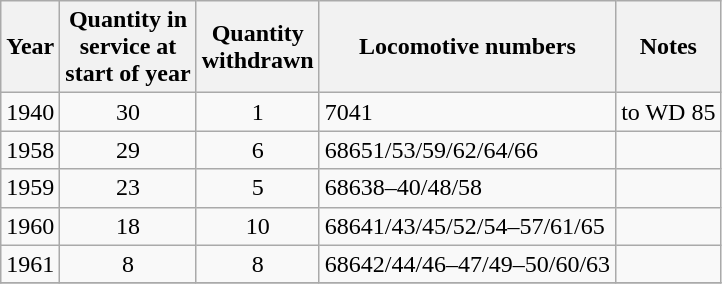<table class=wikitable style=text-align:center>
<tr>
<th>Year</th>
<th>Quantity in<br>service at<br>start of year</th>
<th>Quantity<br>withdrawn</th>
<th>Locomotive numbers</th>
<th>Notes</th>
</tr>
<tr>
<td>1940</td>
<td>30</td>
<td>1</td>
<td align=left>7041</td>
<td align=left>to WD 85</td>
</tr>
<tr>
<td>1958</td>
<td>29</td>
<td>6</td>
<td align=left>68651/53/59/62/64/66</td>
<td align=left></td>
</tr>
<tr>
<td>1959</td>
<td>23</td>
<td>5</td>
<td align=left>68638–40/48/58</td>
<td align=left></td>
</tr>
<tr>
<td>1960</td>
<td>18</td>
<td>10</td>
<td align=left>68641/43/45/52/54–57/61/65</td>
<td align=left></td>
</tr>
<tr>
<td>1961</td>
<td>8</td>
<td>8</td>
<td align=left>68642/44/46–47/49–50/60/63</td>
<td align=left></td>
</tr>
<tr>
</tr>
</table>
